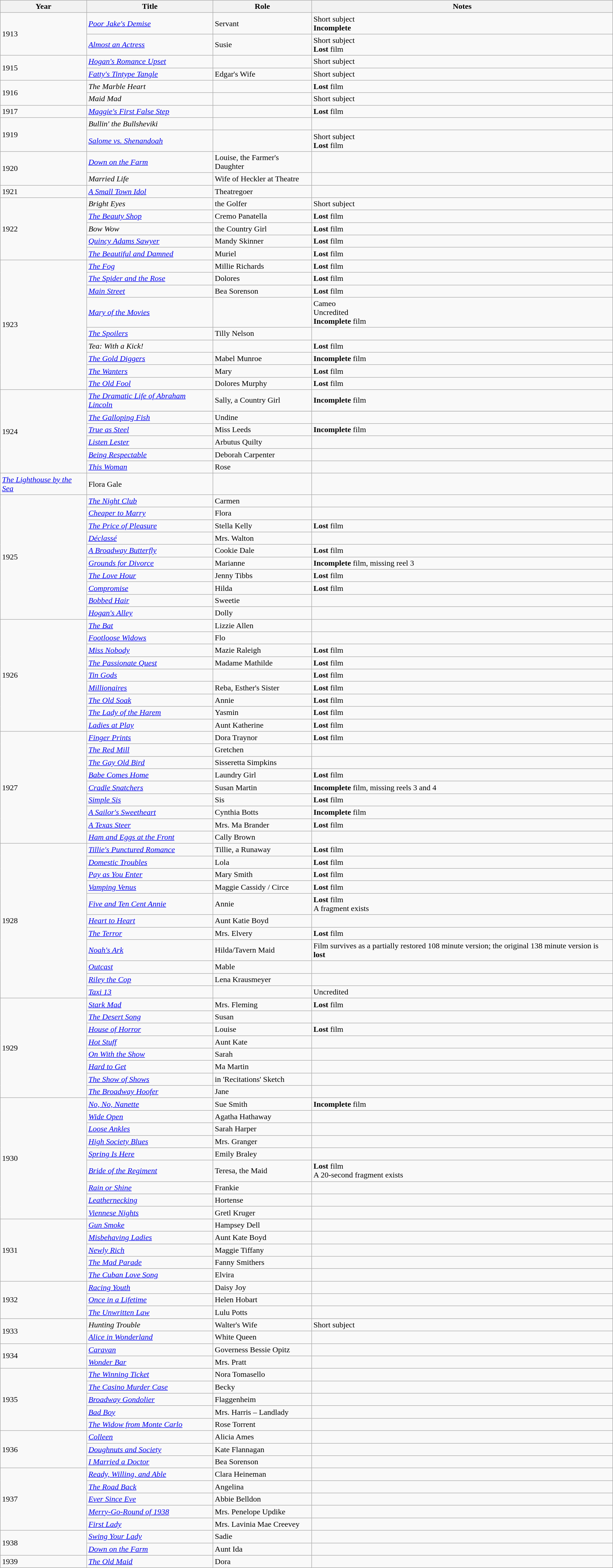<table class="wikitable sortable">
<tr>
<th>Year</th>
<th>Title</th>
<th>Role</th>
<th class="unsortable">Notes</th>
</tr>
<tr>
<td rowspan=2>1913</td>
<td><em><a href='#'>Poor Jake's Demise</a></em></td>
<td>Servant</td>
<td>Short subject <br> <strong>Incomplete</strong></td>
</tr>
<tr>
<td><em><a href='#'>Almost an Actress</a></em></td>
<td>Susie</td>
<td>Short subject <br> <strong>Lost</strong> film</td>
</tr>
<tr>
<td rowspan=2>1915</td>
<td><em><a href='#'>Hogan's Romance Upset</a></em></td>
<td></td>
<td>Short subject</td>
</tr>
<tr>
<td><em><a href='#'>Fatty's Tintype Tangle</a></em></td>
<td>Edgar's Wife</td>
<td>Short subject</td>
</tr>
<tr>
<td rowspan=2>1916</td>
<td><em>The Marble Heart</em></td>
<td></td>
<td><strong>Lost</strong> film</td>
</tr>
<tr>
<td><em>Maid Mad</em></td>
<td></td>
<td>Short subject</td>
</tr>
<tr>
<td>1917</td>
<td><em><a href='#'>Maggie's First False Step</a></em></td>
<td></td>
<td><strong>Lost</strong> film</td>
</tr>
<tr>
<td rowspan=2>1919</td>
<td><em>Bullin' the Bullsheviki</em></td>
<td></td>
<td></td>
</tr>
<tr>
<td><em><a href='#'>Salome vs. Shenandoah</a></em></td>
<td></td>
<td>Short subject <br> <strong>Lost</strong> film</td>
</tr>
<tr>
<td rowspan=2>1920</td>
<td><em><a href='#'>Down on the Farm</a></em></td>
<td>Louise, the Farmer's Daughter</td>
<td></td>
</tr>
<tr>
<td><em>Married Life</em></td>
<td>Wife of Heckler at Theatre</td>
<td></td>
</tr>
<tr>
<td>1921</td>
<td><em><a href='#'>A Small Town Idol</a></em></td>
<td>Theatregoer</td>
<td></td>
</tr>
<tr>
<td rowspan=5>1922</td>
<td><em>Bright Eyes</em></td>
<td>the Golfer</td>
<td>Short subject</td>
</tr>
<tr>
<td><em><a href='#'>The Beauty Shop</a></em></td>
<td>Cremo Panatella</td>
<td><strong>Lost</strong> film</td>
</tr>
<tr>
<td><em>Bow Wow</em></td>
<td>the Country Girl</td>
<td><strong>Lost</strong> film</td>
</tr>
<tr>
<td><em><a href='#'>Quincy Adams Sawyer</a></em></td>
<td>Mandy Skinner</td>
<td><strong>Lost</strong> film</td>
</tr>
<tr>
<td><em><a href='#'>The Beautiful and Damned</a></em></td>
<td>Muriel</td>
<td><strong>Lost</strong> film</td>
</tr>
<tr>
<td rowspan=9>1923</td>
<td><em><a href='#'>The Fog</a></em></td>
<td>Millie Richards</td>
<td><strong>Lost</strong> film</td>
</tr>
<tr>
<td><em><a href='#'>The Spider and the Rose</a></em></td>
<td>Dolores</td>
<td><strong>Lost</strong> film</td>
</tr>
<tr>
<td><em><a href='#'>Main Street</a></em></td>
<td>Bea Sorenson</td>
<td><strong>Lost</strong> film</td>
</tr>
<tr>
<td><em><a href='#'>Mary of the Movies</a></em></td>
<td></td>
<td>Cameo <br> Uncredited <br> <strong>Incomplete</strong> film</td>
</tr>
<tr>
<td><em><a href='#'>The Spoilers</a></em></td>
<td>Tilly Nelson</td>
<td></td>
</tr>
<tr>
<td><em>Tea: With a Kick!</em></td>
<td></td>
<td><strong>Lost</strong> film</td>
</tr>
<tr>
<td><em><a href='#'>The Gold Diggers</a></em></td>
<td>Mabel Munroe</td>
<td><strong>Incomplete</strong> film</td>
</tr>
<tr>
<td><em><a href='#'>The Wanters</a></em></td>
<td>Mary</td>
<td><strong>Lost</strong> film</td>
</tr>
<tr>
<td><em><a href='#'>The Old Fool</a></em></td>
<td>Dolores Murphy</td>
<td><strong>Lost</strong> film</td>
</tr>
<tr>
<td rowspan=7>1924</td>
<td><em><a href='#'>The Dramatic Life of Abraham Lincoln</a></em></td>
<td>Sally, a Country Girl</td>
<td><strong>Incomplete</strong> film</td>
</tr>
<tr>
</tr>
<tr>
<td><em><a href='#'>The Galloping Fish</a></em></td>
<td>Undine</td>
<td></td>
</tr>
<tr>
<td><em><a href='#'>True as Steel</a></em></td>
<td>Miss Leeds</td>
<td><strong>Incomplete</strong> film</td>
</tr>
<tr>
<td><em><a href='#'>Listen Lester</a></em></td>
<td>Arbutus Quilty</td>
<td></td>
</tr>
<tr>
<td><em><a href='#'>Being Respectable</a></em></td>
<td>Deborah Carpenter</td>
<td></td>
</tr>
<tr>
<td><em><a href='#'>This Woman</a></em></td>
<td>Rose</td>
<td></td>
</tr>
<tr>
<td><em><a href='#'>The Lighthouse by the Sea</a></em></td>
<td>Flora Gale</td>
<td></td>
</tr>
<tr>
<td rowspan=10>1925</td>
<td><em><a href='#'>The Night Club</a></em></td>
<td>Carmen</td>
<td></td>
</tr>
<tr>
<td><em><a href='#'>Cheaper to Marry</a></em></td>
<td>Flora</td>
<td></td>
</tr>
<tr>
<td><em><a href='#'>The Price of Pleasure</a></em></td>
<td>Stella Kelly</td>
<td><strong>Lost</strong> film</td>
</tr>
<tr>
<td><em><a href='#'>Déclassé</a></em></td>
<td>Mrs. Walton</td>
<td></td>
</tr>
<tr>
<td><em><a href='#'>A Broadway Butterfly</a></em></td>
<td>Cookie Dale</td>
<td><strong>Lost</strong> film</td>
</tr>
<tr>
<td><em><a href='#'>Grounds for Divorce</a></em></td>
<td>Marianne</td>
<td><strong>Incomplete</strong> film, missing reel 3</td>
</tr>
<tr>
<td><em><a href='#'>The Love Hour</a></em></td>
<td>Jenny Tibbs</td>
<td><strong>Lost</strong> film</td>
</tr>
<tr>
<td><em><a href='#'>Compromise</a></em></td>
<td>Hilda</td>
<td><strong>Lost</strong> film</td>
</tr>
<tr>
<td><em><a href='#'>Bobbed Hair</a></em></td>
<td>Sweetie</td>
<td></td>
</tr>
<tr>
<td><em><a href='#'>Hogan's Alley</a></em></td>
<td>Dolly</td>
<td></td>
</tr>
<tr>
<td rowspan=9>1926</td>
<td><em><a href='#'>The Bat</a></em></td>
<td>Lizzie Allen</td>
<td></td>
</tr>
<tr>
<td><em><a href='#'>Footloose Widows</a></em></td>
<td>Flo</td>
<td></td>
</tr>
<tr>
<td><em><a href='#'>Miss Nobody</a></em></td>
<td>Mazie Raleigh</td>
<td><strong>Lost</strong> film</td>
</tr>
<tr>
<td><em><a href='#'>The Passionate Quest</a></em></td>
<td>Madame Mathilde</td>
<td><strong>Lost</strong> film</td>
</tr>
<tr>
<td><em><a href='#'>Tin Gods</a></em></td>
<td></td>
<td><strong>Lost</strong> film</td>
</tr>
<tr>
<td><em><a href='#'>Millionaires</a></em></td>
<td>Reba, Esther's Sister</td>
<td><strong>Lost</strong> film</td>
</tr>
<tr>
<td><em><a href='#'>The Old Soak</a></em></td>
<td>Annie</td>
<td><strong>Lost</strong> film</td>
</tr>
<tr>
<td><em><a href='#'>The Lady of the Harem</a></em></td>
<td>Yasmin</td>
<td><strong>Lost</strong> film</td>
</tr>
<tr>
<td><em><a href='#'>Ladies at Play</a></em></td>
<td>Aunt Katherine</td>
<td><strong>Lost</strong> film</td>
</tr>
<tr>
<td rowspan=9>1927</td>
<td><em><a href='#'>Finger Prints</a></em></td>
<td>Dora Traynor</td>
<td><strong>Lost</strong> film</td>
</tr>
<tr>
<td><em><a href='#'>The Red Mill</a></em></td>
<td>Gretchen</td>
<td></td>
</tr>
<tr>
<td><em><a href='#'>The Gay Old Bird</a></em></td>
<td>Sisseretta Simpkins</td>
<td></td>
</tr>
<tr>
<td><em><a href='#'>Babe Comes Home</a></em></td>
<td>Laundry Girl</td>
<td><strong>Lost</strong> film</td>
</tr>
<tr>
<td><em><a href='#'>Cradle Snatchers</a></em></td>
<td>Susan Martin</td>
<td><strong>Incomplete</strong> film, missing reels 3 and 4</td>
</tr>
<tr>
<td><em><a href='#'>Simple Sis</a></em></td>
<td>Sis</td>
<td><strong>Lost</strong> film</td>
</tr>
<tr>
<td><em><a href='#'>A Sailor's Sweetheart</a></em></td>
<td>Cynthia Botts</td>
<td><strong>Incomplete</strong> film</td>
</tr>
<tr>
<td><em><a href='#'>A Texas Steer</a></em></td>
<td>Mrs. Ma Brander</td>
<td><strong>Lost</strong> film</td>
</tr>
<tr>
<td><em><a href='#'>Ham and Eggs at the Front</a></em></td>
<td>Cally Brown</td>
<td></td>
</tr>
<tr>
<td rowspan=11>1928</td>
<td><em><a href='#'>Tillie's Punctured Romance</a></em></td>
<td>Tillie, a Runaway</td>
<td><strong>Lost</strong> film</td>
</tr>
<tr>
<td><em><a href='#'>Domestic Troubles</a></em></td>
<td>Lola</td>
<td><strong>Lost</strong> film</td>
</tr>
<tr>
<td><em><a href='#'>Pay as You Enter</a></em></td>
<td>Mary Smith</td>
<td><strong>Lost</strong> film</td>
</tr>
<tr>
<td><em><a href='#'>Vamping Venus</a></em></td>
<td>Maggie Cassidy / Circe</td>
<td><strong>Lost</strong> film</td>
</tr>
<tr>
<td><em><a href='#'>Five and Ten Cent Annie</a></em></td>
<td>Annie</td>
<td><strong>Lost</strong> film <br> A fragment exists</td>
</tr>
<tr>
<td><em><a href='#'>Heart to Heart</a></em></td>
<td>Aunt Katie Boyd</td>
<td></td>
</tr>
<tr>
<td><em><a href='#'>The Terror</a></em></td>
<td>Mrs. Elvery</td>
<td><strong>Lost</strong> film</td>
</tr>
<tr>
<td><em><a href='#'>Noah's Ark</a></em></td>
<td>Hilda/Tavern Maid</td>
<td>Film survives as a partially restored 108 minute version; the original 138 minute version is <strong>lost</strong></td>
</tr>
<tr>
<td><em><a href='#'>Outcast</a></em></td>
<td>Mable</td>
<td></td>
</tr>
<tr>
<td><em><a href='#'>Riley the Cop</a></em></td>
<td>Lena Krausmeyer</td>
<td></td>
</tr>
<tr>
<td><em><a href='#'>Taxi 13</a></em></td>
<td></td>
<td>Uncredited</td>
</tr>
<tr>
<td rowspan=8>1929</td>
<td><em><a href='#'>Stark Mad</a></em></td>
<td>Mrs. Fleming</td>
<td><strong>Lost</strong> film</td>
</tr>
<tr>
<td><em><a href='#'>The Desert Song</a></em></td>
<td>Susan</td>
</tr>
<tr>
<td><em><a href='#'>House of Horror</a></em></td>
<td>Louise</td>
<td><strong>Lost</strong> film</td>
</tr>
<tr>
<td><em><a href='#'>Hot Stuff</a></em></td>
<td>Aunt Kate</td>
<td></td>
</tr>
<tr>
<td><em><a href='#'>On With the Show</a></em></td>
<td>Sarah</td>
<td></td>
</tr>
<tr>
<td><em><a href='#'>Hard to Get</a></em></td>
<td>Ma Martin</td>
<td></td>
</tr>
<tr>
<td><em><a href='#'>The Show of Shows</a></em></td>
<td>in 'Recitations' Sketch</td>
<td></td>
</tr>
<tr>
<td><em><a href='#'>The Broadway Hoofer</a></em></td>
<td>Jane</td>
<td></td>
</tr>
<tr>
<td rowspan=9>1930</td>
<td><em><a href='#'>No, No, Nanette</a></em></td>
<td>Sue Smith</td>
<td><strong>Incomplete</strong> film</td>
</tr>
<tr>
<td><em><a href='#'>Wide Open</a></em></td>
<td>Agatha Hathaway</td>
<td></td>
</tr>
<tr>
<td><em><a href='#'>Loose Ankles</a></em></td>
<td>Sarah Harper</td>
<td></td>
</tr>
<tr>
<td><em><a href='#'>High Society Blues</a></em></td>
<td>Mrs. Granger</td>
<td></td>
</tr>
<tr>
<td><em><a href='#'>Spring Is Here</a></em></td>
<td>Emily Braley</td>
<td></td>
</tr>
<tr>
<td><em><a href='#'>Bride of the Regiment</a></em></td>
<td>Teresa, the Maid</td>
<td><strong>Lost</strong> film <br> A 20-second fragment exists</td>
</tr>
<tr>
<td><em><a href='#'>Rain or Shine</a></em></td>
<td>Frankie</td>
<td></td>
</tr>
<tr>
<td><em><a href='#'>Leathernecking</a></em></td>
<td>Hortense</td>
<td></td>
</tr>
<tr>
<td><em><a href='#'>Viennese Nights</a></em></td>
<td>Gretl Kruger</td>
<td></td>
</tr>
<tr>
<td rowspan=5>1931</td>
<td><em><a href='#'>Gun Smoke</a></em></td>
<td>Hampsey Dell</td>
<td></td>
</tr>
<tr>
<td><em><a href='#'>Misbehaving Ladies</a></em></td>
<td>Aunt Kate Boyd</td>
<td></td>
</tr>
<tr>
<td><em><a href='#'>Newly Rich</a></em></td>
<td>Maggie Tiffany</td>
<td></td>
</tr>
<tr>
<td><em><a href='#'>The Mad Parade</a></em></td>
<td>Fanny Smithers</td>
<td></td>
</tr>
<tr>
<td><em><a href='#'>The Cuban Love Song</a></em></td>
<td>Elvira</td>
<td></td>
</tr>
<tr>
<td rowspan=3>1932</td>
<td><em><a href='#'>Racing Youth</a></em></td>
<td>Daisy Joy</td>
<td></td>
</tr>
<tr>
<td><em><a href='#'>Once in a Lifetime</a></em></td>
<td>Helen Hobart</td>
<td></td>
</tr>
<tr>
<td><em><a href='#'>The Unwritten Law</a></em></td>
<td>Lulu Potts</td>
<td></td>
</tr>
<tr>
<td rowspan=2>1933</td>
<td><em>Hunting Trouble</em></td>
<td>Walter's Wife</td>
<td>Short subject</td>
</tr>
<tr>
<td><em><a href='#'>Alice in Wonderland</a></em></td>
<td>White Queen</td>
<td></td>
</tr>
<tr>
<td rowspan=2>1934</td>
<td><em><a href='#'>Caravan</a></em></td>
<td>Governess Bessie Opitz</td>
<td></td>
</tr>
<tr>
<td><em><a href='#'>Wonder Bar</a></em></td>
<td>Mrs. Pratt</td>
<td></td>
</tr>
<tr>
<td rowspan=5>1935</td>
<td><em><a href='#'>The Winning Ticket</a></em></td>
<td>Nora Tomasello</td>
<td></td>
</tr>
<tr>
<td><em><a href='#'>The Casino Murder Case</a></em></td>
<td>Becky</td>
<td></td>
</tr>
<tr>
<td><em><a href='#'>Broadway Gondolier</a></em></td>
<td>Flaggenheim</td>
<td></td>
</tr>
<tr>
<td><em><a href='#'>Bad Boy</a></em></td>
<td>Mrs. Harris – Landlady</td>
<td></td>
</tr>
<tr>
<td><em><a href='#'>The Widow from Monte Carlo</a></em></td>
<td>Rose Torrent</td>
<td></td>
</tr>
<tr>
<td rowspan=3>1936</td>
<td><em><a href='#'>Colleen</a></em></td>
<td>Alicia Ames</td>
<td></td>
</tr>
<tr>
<td><em><a href='#'>Doughnuts and Society</a></em></td>
<td>Kate Flannagan</td>
<td></td>
</tr>
<tr>
<td><em><a href='#'>I Married a Doctor</a></em></td>
<td>Bea Sorenson</td>
<td></td>
</tr>
<tr>
<td rowspan=5>1937</td>
<td><em><a href='#'>Ready, Willing, and Able</a></em></td>
<td>Clara Heineman</td>
<td></td>
</tr>
<tr>
<td><em><a href='#'>The Road Back</a></em></td>
<td>Angelina</td>
<td></td>
</tr>
<tr>
<td><em><a href='#'>Ever Since Eve</a></em></td>
<td>Abbie Belldon</td>
<td></td>
</tr>
<tr>
<td><em><a href='#'>Merry-Go-Round of 1938</a></em></td>
<td>Mrs. Penelope Updike</td>
<td></td>
</tr>
<tr>
<td><em><a href='#'>First Lady</a></em></td>
<td>Mrs. Lavinia Mae Creevey</td>
<td></td>
</tr>
<tr>
<td rowspan=2>1938</td>
<td><em><a href='#'>Swing Your Lady</a></em></td>
<td>Sadie</td>
<td></td>
</tr>
<tr>
<td><em><a href='#'>Down on the Farm</a></em></td>
<td>Aunt Ida</td>
<td></td>
</tr>
<tr>
<td>1939</td>
<td><em><a href='#'>The Old Maid</a></em></td>
<td>Dora</td>
<td></td>
</tr>
</table>
